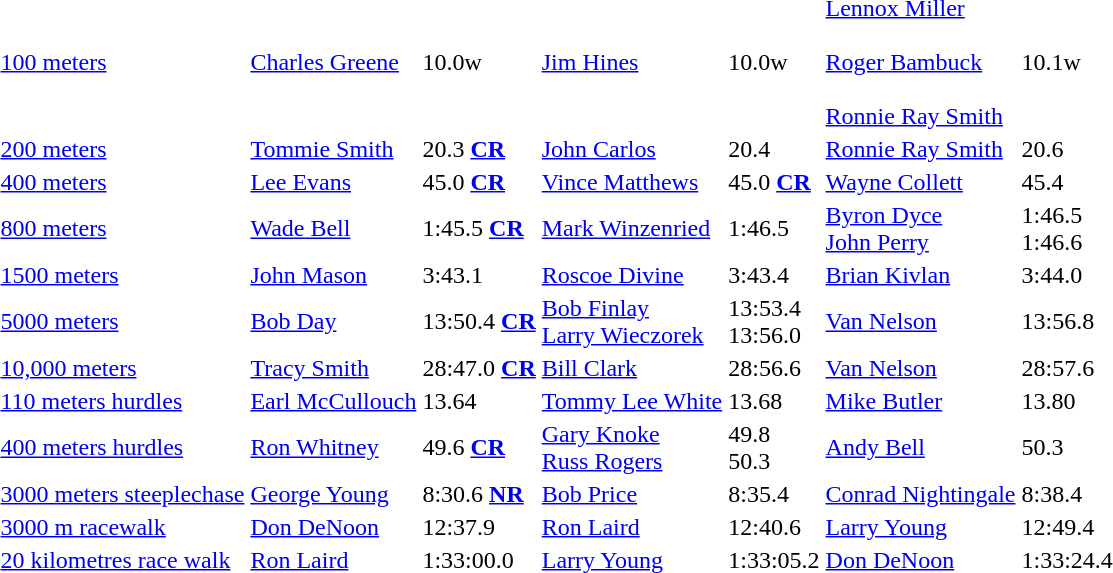<table>
<tr>
<td><a href='#'>100 meters</a></td>
<td><a href='#'>Charles Greene</a></td>
<td>10.0w</td>
<td><a href='#'>Jim Hines</a></td>
<td>10.0w</td>
<td><a href='#'>Lennox Miller</a><br><br><a href='#'>Roger Bambuck</a><br><br><a href='#'>Ronnie Ray Smith</a></td>
<td>10.1w</td>
</tr>
<tr>
<td><a href='#'>200 meters</a></td>
<td><a href='#'>Tommie Smith</a></td>
<td>20.3 <strong><a href='#'>CR</a></strong></td>
<td><a href='#'>John Carlos</a></td>
<td>20.4</td>
<td><a href='#'>Ronnie Ray Smith</a></td>
<td>20.6</td>
</tr>
<tr>
<td><a href='#'>400 meters</a></td>
<td><a href='#'>Lee Evans</a></td>
<td>45.0 <strong><a href='#'>CR</a></strong></td>
<td><a href='#'>Vince Matthews</a></td>
<td>45.0 <strong><a href='#'>CR</a></strong></td>
<td><a href='#'>Wayne Collett</a></td>
<td>45.4</td>
</tr>
<tr>
<td><a href='#'>800 meters</a></td>
<td><a href='#'>Wade Bell</a></td>
<td>1:45.5 <strong><a href='#'>CR</a></strong></td>
<td><a href='#'>Mark Winzenried</a></td>
<td>1:46.5</td>
<td><a href='#'>Byron Dyce</a> <br><a href='#'>John Perry</a></td>
<td>1:46.5<br>1:46.6</td>
</tr>
<tr>
<td><a href='#'>1500 meters</a></td>
<td><a href='#'>John Mason</a></td>
<td>3:43.1</td>
<td><a href='#'>Roscoe Divine</a></td>
<td>3:43.4</td>
<td><a href='#'>Brian Kivlan</a></td>
<td>3:44.0</td>
</tr>
<tr>
<td><a href='#'>5000 meters</a></td>
<td><a href='#'>Bob Day</a></td>
<td>13:50.4	 <strong><a href='#'>CR</a></strong></td>
<td><a href='#'>Bob Finlay</a> <br><a href='#'>Larry Wieczorek</a></td>
<td>13:53.4<br>13:56.0</td>
<td><a href='#'>Van Nelson</a></td>
<td>13:56.8</td>
</tr>
<tr>
<td><a href='#'>10,000 meters</a></td>
<td><a href='#'>Tracy Smith</a></td>
<td>28:47.0 <strong><a href='#'>CR</a></strong></td>
<td><a href='#'>Bill Clark</a></td>
<td>28:56.6</td>
<td><a href='#'>Van Nelson</a></td>
<td>28:57.6	</td>
</tr>
<tr>
<td><a href='#'>110 meters hurdles</a></td>
<td><a href='#'>Earl McCullouch</a></td>
<td>13.64</td>
<td><a href='#'>Tommy Lee White</a></td>
<td>13.68</td>
<td><a href='#'>Mike Butler</a></td>
<td>13.80</td>
</tr>
<tr>
<td><a href='#'>400 meters hurdles</a></td>
<td><a href='#'>Ron Whitney</a></td>
<td>49.6 <strong><a href='#'>CR</a></strong></td>
<td><a href='#'>Gary Knoke</a> <br><a href='#'>Russ Rogers</a></td>
<td>49.8<br>50.3</td>
<td><a href='#'>Andy Bell</a></td>
<td>50.3</td>
</tr>
<tr>
<td><a href='#'>3000 meters steeplechase</a></td>
<td><a href='#'>George Young</a></td>
<td>8:30.6 <strong><a href='#'>NR</a></strong></td>
<td><a href='#'>Bob Price</a></td>
<td>8:35.4</td>
<td><a href='#'>Conrad Nightingale</a></td>
<td>8:38.4</td>
</tr>
<tr>
<td><a href='#'>3000 m racewalk</a></td>
<td><a href='#'>Don DeNoon</a></td>
<td>12:37.9</td>
<td><a href='#'>Ron Laird</a></td>
<td>12:40.6</td>
<td><a href='#'>Larry Young</a></td>
<td>12:49.4</td>
</tr>
<tr>
<td><a href='#'>20 kilometres race walk</a></td>
<td><a href='#'>Ron Laird</a></td>
<td>1:33:00.0</td>
<td><a href='#'>Larry Young</a></td>
<td>1:33:05.2</td>
<td><a href='#'>Don DeNoon</a></td>
<td>1:33:24.4</td>
</tr>
</table>
